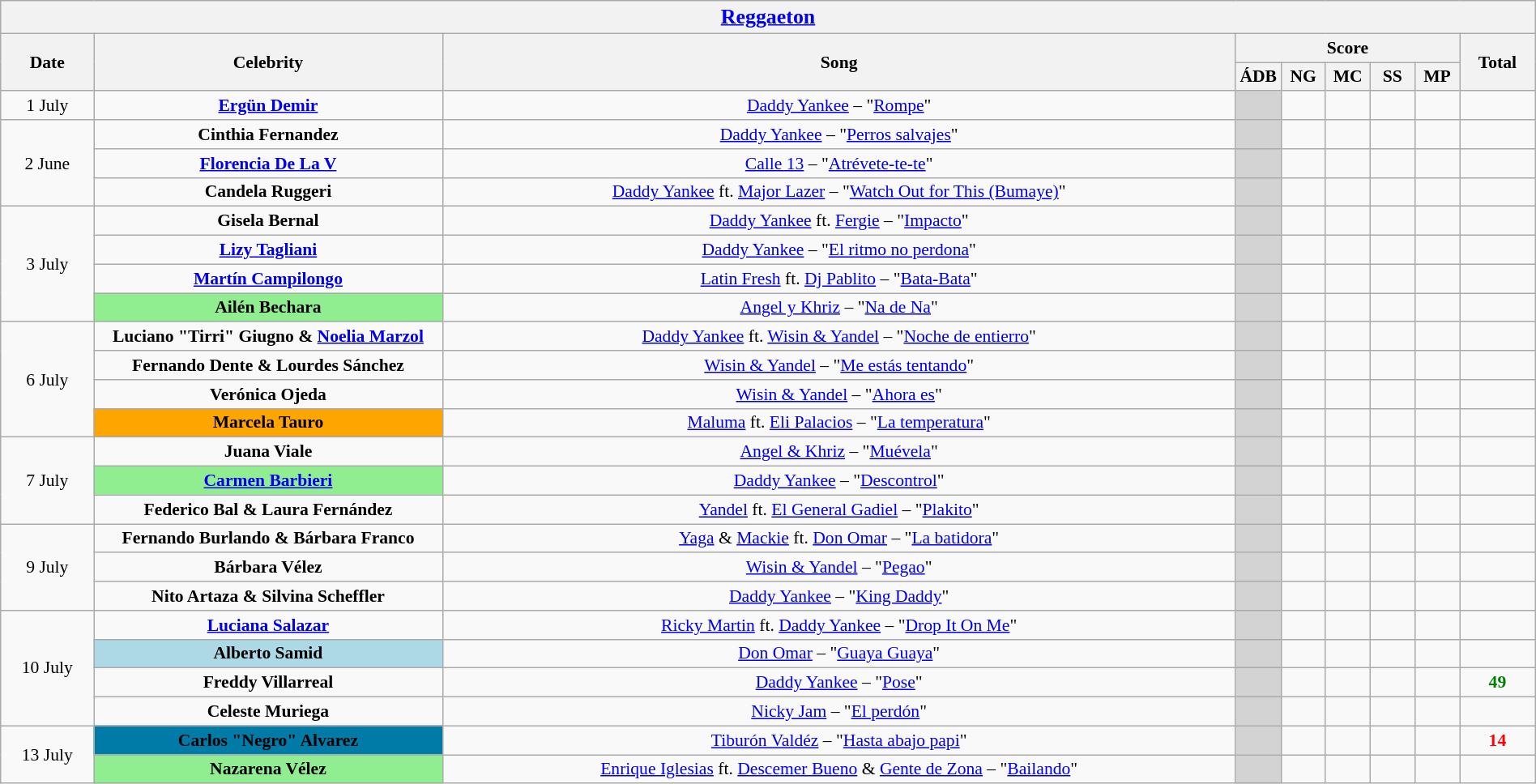<table class="wikitable collapsible collapsed" style="font-size:90%; text-align: center; width: 100%;">
<tr>
<th colspan="11" style="with: 95%;" align=center><big><a href='#'>Reggaeton</a></big></th>
</tr>
<tr>
<th width=70 rowspan="2">Date</th>
<th width=280 rowspan="2">Celebrity</th>
<th rowspan="2">Song</th>
<th colspan="5">Score</th>
<th rowspan="2">Total</th>
</tr>
<tr>
<th width=30>ÁDB</th>
<th width=30>NG</th>
<th width=30>MC</th>
<th width=30>SS</th>
<th width=30>MP</th>
</tr>
<tr>
<td>1 July</td>
<td><strong><a href='#'>Ergün Demir</a></strong></td>
<td><a href='#'>Daddy Yankee</a> – "<a href='#'>Rompe</a>"</td>
<td bgcolor="lightgray"></td>
<td></td>
<td></td>
<td></td>
<td></td>
<td></td>
</tr>
<tr>
<td rowspan=3>2 June</td>
<td><strong>Cinthia Fernandez</strong></td>
<td><a href='#'>Daddy Yankee</a> – "<a href='#'>Perros salvajes</a>"</td>
<td bgcolor="lightgray"></td>
<td></td>
<td></td>
<td></td>
<td></td>
<td></td>
</tr>
<tr>
<td><strong><a href='#'>Florencia De La V</a></strong></td>
<td><a href='#'>Calle 13</a> – "<a href='#'>Atrévete-te-te</a>"</td>
<td bgcolor="lightgray"></td>
<td></td>
<td></td>
<td></td>
<td></td>
<td></td>
</tr>
<tr>
<td><strong>Candela Ruggeri</strong></td>
<td><a href='#'>Daddy Yankee</a> ft. <a href='#'>Major Lazer</a> – "<a href='#'>Watch Out for This (Bumaye)</a>"</td>
<td bgcolor="lightgray"></td>
<td></td>
<td></td>
<td></td>
<td></td>
<td></td>
</tr>
<tr>
<td rowspan=4>3 July</td>
<td><strong>Gisela Bernal</strong></td>
<td><a href='#'>Daddy Yankee</a> ft. <a href='#'>Fergie</a> – "<a href='#'>Impacto</a>"</td>
<td bgcolor="lightgray"></td>
<td></td>
<td></td>
<td></td>
<td></td>
<td></td>
</tr>
<tr>
<td><strong><a href='#'>Lizy Tagliani</a></strong></td>
<td><a href='#'>Daddy Yankee</a> – "<a href='#'>El ritmo no perdona</a>"</td>
<td bgcolor="lightgray"></td>
<td></td>
<td></td>
<td></td>
<td></td>
<td></td>
</tr>
<tr>
<td><strong><a href='#'>Martín Campilongo</a></strong></td>
<td><a href='#'>Latin Fresh</a> ft. <a href='#'>Dj Pablito</a> – "<a href='#'>Bata-Bata</a>"</td>
<td bgcolor="lightgray"></td>
<td></td>
<td></td>
<td></td>
<td></td>
<td></td>
</tr>
<tr>
<td style="background:lightgreen;"><strong>Ailén Bechara</strong></td>
<td><a href='#'>Angel y Khriz</a> – "<a href='#'>Na de Na</a>"</td>
<td bgcolor="lightgray"></td>
<td></td>
<td></td>
<td></td>
<td></td>
<td></td>
</tr>
<tr>
<td rowspan=4>6 July</td>
<td><strong>Luciano "Tirri" Giugno & <a href='#'>Noelia Marzol</a></strong></td>
<td><a href='#'>Daddy Yankee</a> ft. <a href='#'>Wisin & Yandel</a> – "<a href='#'>Noche de entierro</a>"</td>
<td bgcolor="lightgray"></td>
<td></td>
<td></td>
<td></td>
<td></td>
<td></td>
</tr>
<tr>
<td><strong>Fernando Dente & Lourdes Sánchez</strong></td>
<td><a href='#'>Wisin & Yandel</a> – "<a href='#'>Me estás tentando</a>"</td>
<td bgcolor="lightgray"></td>
<td></td>
<td></td>
<td></td>
<td></td>
<td></td>
</tr>
<tr>
<td><strong>Verónica Ojeda</strong></td>
<td><a href='#'>Wisin & Yandel</a> – "<a href='#'>Ahora es</a>"</td>
<td bgcolor="lightgray"></td>
<td></td>
<td></td>
<td></td>
<td></td>
<td></td>
</tr>
<tr>
<td style="background:Orange;"><strong>Marcela Tauro</strong></td>
<td><a href='#'>Maluma</a> ft. <a href='#'>Eli Palacios</a> – "<a href='#'>La temperatura</a>"</td>
<td bgcolor="lightgray"></td>
<td></td>
<td></td>
<td></td>
<td></td>
<td></td>
</tr>
<tr>
<td rowspan=3>7 July</td>
<td><strong>Juana Viale</strong></td>
<td><a href='#'>Angel & Khriz</a> – "<a href='#'>Muévela</a>"</td>
<td bgcolor="lightgray"></td>
<td></td>
<td></td>
<td></td>
<td></td>
<td></td>
</tr>
<tr>
<td style="background:lightgreen;"><strong><a href='#'>Carmen Barbieri</a></strong></td>
<td><a href='#'>Daddy Yankee</a> – "<a href='#'>Descontrol</a>"</td>
<td bgcolor="lightgray"></td>
<td></td>
<td></td>
<td></td>
<td></td>
<td></td>
</tr>
<tr>
<td><strong>Federico Bal & Laura Fernández</strong></td>
<td><a href='#'>Yandel</a> ft. <a href='#'>El General Gadiel</a> – "<a href='#'>Plakito</a>"</td>
<td bgcolor="lightgray"></td>
<td></td>
<td></td>
<td></td>
<td></td>
<td></td>
</tr>
<tr>
<td rowspan=3>9 July</td>
<td><strong>Fernando Burlando & Bárbara Franco</strong></td>
<td><a href='#'>Yaga</a> & <a href='#'>Mackie</a> ft. <a href='#'>Don Omar</a> – "<a href='#'>La batidora</a>"</td>
<td bgcolor="lightgray"></td>
<td></td>
<td></td>
<td></td>
<td></td>
<td></td>
</tr>
<tr>
<td><strong>Bárbara Vélez</strong></td>
<td><a href='#'>Wisin & Yandel</a> – "<a href='#'>Pegao</a>"</td>
<td bgcolor="lightgray"></td>
<td></td>
<td></td>
<td></td>
<td></td>
<td></td>
</tr>
<tr>
<td><strong>Nito Artaza & Silvina Scheffler</strong></td>
<td><a href='#'>Daddy Yankee</a> – "<a href='#'>King Daddy</a>"</td>
<td bgcolor="lightgray"></td>
<td></td>
<td></td>
<td></td>
<td></td>
<td></td>
</tr>
<tr>
<td rowspan=4>10 July</td>
<td><strong><a href='#'>Luciana Salazar</a></strong></td>
<td><a href='#'>Ricky Martin</a> ft. <a href='#'>Daddy Yankee</a> – "<a href='#'>Drop It On Me</a>"</td>
<td bgcolor="lightgray"></td>
<td></td>
<td></td>
<td></td>
<td></td>
<td></td>
</tr>
<tr>
<td style="background:lightblue;"><strong>Alberto Samid</strong></td>
<td><a href='#'>Don Omar</a> – "<a href='#'>Guaya Guaya</a>"</td>
<td bgcolor="lightgray"></td>
<td></td>
<td></td>
<td></td>
<td></td>
<td></td>
</tr>
<tr>
<td><strong>Freddy Villarreal</strong></td>
<td><a href='#'>Daddy Yankee</a> – "<a href='#'>Pose</a>"</td>
<td bgcolor="lightgray"></td>
<td></td>
<td></td>
<td></td>
<td></td>
<td style="text-align:center; color:green;"><strong>49</strong></td>
</tr>
<tr>
<td><strong>Celeste Muriega</strong></td>
<td><a href='#'>Nicky Jam</a> – "<a href='#'>El perdón</a>"</td>
<td bgcolor="lightgray"></td>
<td></td>
<td></td>
<td></td>
<td></td>
<td></td>
</tr>
<tr>
<td rowspan=2>13 July</td>
<td style="background:#007BA7;"><strong>Carlos "Negro" Alvarez</strong></td>
<td><a href='#'>Tiburón Valdéz</a> – "<a href='#'>Hasta abajo papi</a>"</td>
<td bgcolor="lightgray"></td>
<td></td>
<td></td>
<td></td>
<td></td>
<td style="text-align:center; color:red;"><strong>14</strong></td>
</tr>
<tr>
<td style="background:lightgreen;"><strong>Nazarena Vélez</strong></td>
<td><a href='#'>Enrique Iglesias</a> ft. <a href='#'>Descemer Bueno</a> & <a href='#'>Gente de Zona</a> – "<a href='#'>Bailando</a>"</td>
<td bgcolor="lightgray"></td>
<td></td>
<td></td>
<td></td>
<td></td>
<td></td>
</tr>
</table>
